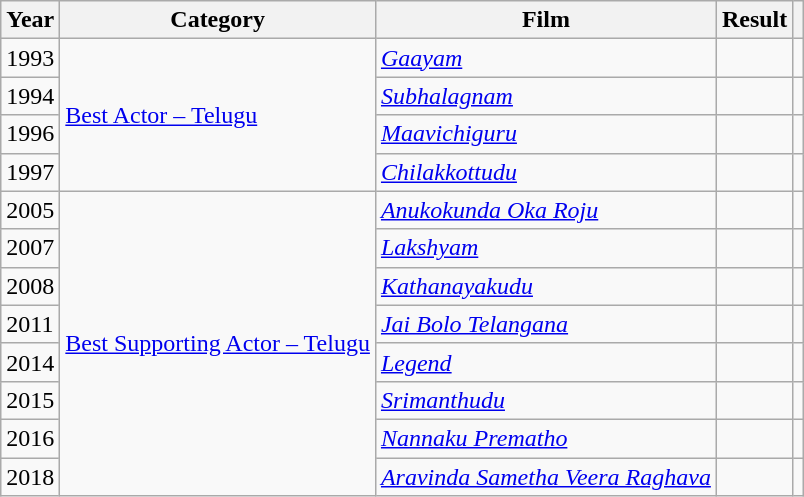<table class="wikitable">
<tr>
<th>Year</th>
<th>Category</th>
<th>Film</th>
<th>Result</th>
<th></th>
</tr>
<tr>
<td>1993</td>
<td rowspan="4"><a href='#'>Best Actor – Telugu</a></td>
<td><em><a href='#'>Gaayam</a></em></td>
<td></td>
<td></td>
</tr>
<tr>
<td>1994</td>
<td><em><a href='#'>Subhalagnam</a></em></td>
<td></td>
<td></td>
</tr>
<tr>
<td>1996</td>
<td><em><a href='#'>Maavichiguru</a></em></td>
<td></td>
<td></td>
</tr>
<tr>
<td>1997</td>
<td><em><a href='#'>Chilakkottudu</a></em></td>
<td></td>
<td></td>
</tr>
<tr>
<td>2005</td>
<td rowspan="8"><a href='#'>Best Supporting Actor – Telugu</a></td>
<td><em><a href='#'>Anukokunda Oka Roju</a></em></td>
<td></td>
<td></td>
</tr>
<tr>
<td>2007</td>
<td><em><a href='#'>Lakshyam</a></em></td>
<td></td>
<td></td>
</tr>
<tr>
<td>2008</td>
<td><a href='#'><em>Kathanayakudu</em></a></td>
<td></td>
<td></td>
</tr>
<tr>
<td>2011</td>
<td><em><a href='#'>Jai Bolo Telangana</a></em></td>
<td></td>
<td></td>
</tr>
<tr>
<td>2014</td>
<td><em><a href='#'>Legend</a></em></td>
<td></td>
<td></td>
</tr>
<tr>
<td>2015</td>
<td><em><a href='#'>Srimanthudu</a></em></td>
<td></td>
<td></td>
</tr>
<tr>
<td>2016</td>
<td><em><a href='#'>Nannaku Prematho</a></em></td>
<td></td>
<td></td>
</tr>
<tr>
<td>2018</td>
<td><em><a href='#'>Aravinda Sametha Veera Raghava</a></em></td>
<td></td>
<td></td>
</tr>
</table>
